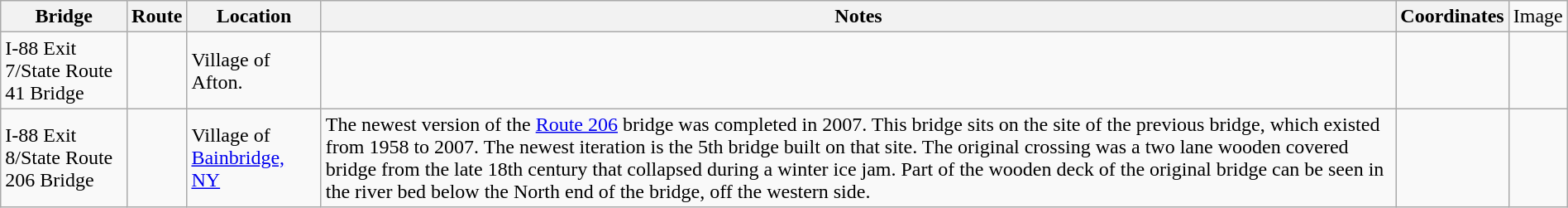<table class="wikitable" style="width:100%">
<tr>
<th>Bridge</th>
<th>Route</th>
<th>Location</th>
<th>Notes</th>
<th>Coordinates</th>
<td>Image</td>
</tr>
<tr>
<td>I-88 Exit 7/State Route 41 Bridge</td>
<td></td>
<td>Village of Afton.</td>
<td></td>
<td></td>
<td></td>
</tr>
<tr>
<td>I-88 Exit 8/State Route 206 Bridge</td>
<td></td>
<td>Village of <a href='#'>Bainbridge, NY</a></td>
<td>The newest version of the <a href='#'>Route 206</a> bridge was completed in 2007.  This bridge sits on the site of the previous bridge, which existed from 1958 to 2007.  The newest iteration is the 5th bridge built on that site.  The original crossing was a two lane wooden covered bridge from the late 18th century that collapsed during a winter ice jam.  Part of the wooden deck of the original bridge can be seen in the river bed below the North end of the bridge, off the western side.</td>
<td></td>
<td></td>
</tr>
</table>
